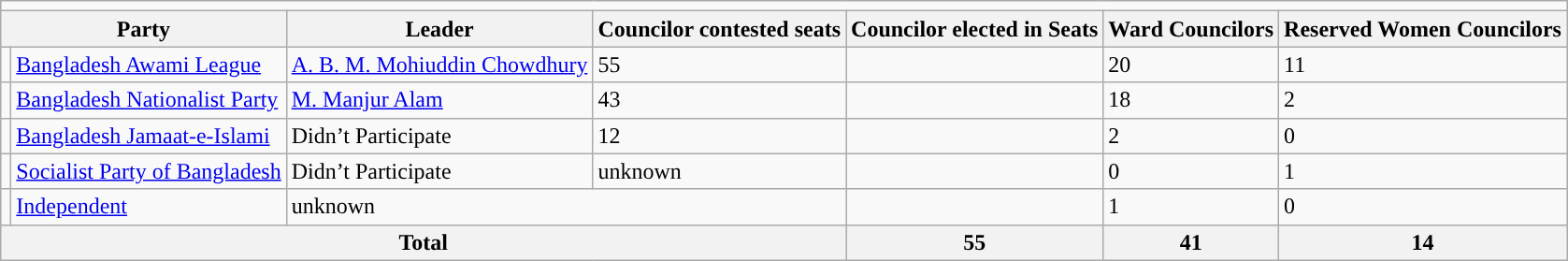<table class="wikitable">
<tr>
<td colspan="7"></td>
</tr>
<tr>
<th colspan="2">Party</th>
<th>Leader</th>
<th>Councilor contested seats</th>
<th>Councilor elected in Seats</th>
<th>Ward Councilors</th>
<th>Reserved Women Councilors</th>
</tr>
<tr>
<td></td>
<td><a href='#'>Bangladesh Awami League</a></td>
<td><a href='#'>A. B. M. Mohiuddin Chowdhury</a></td>
<td>55</td>
<td></td>
<td>20</td>
<td>11</td>
</tr>
<tr>
<td></td>
<td><a href='#'>Bangladesh Nationalist Party</a></td>
<td><a href='#'>M. Manjur Alam</a></td>
<td>43</td>
<td></td>
<td>18</td>
<td>2</td>
</tr>
<tr>
<td></td>
<td><a href='#'>Bangladesh Jamaat-e-Islami</a></td>
<td>Didn’t Participate</td>
<td>12</td>
<td></td>
<td>2</td>
<td>0</td>
</tr>
<tr>
<td></td>
<td><a href='#'>Socialist Party of Bangladesh</a></td>
<td>Didn’t Participate</td>
<td>unknown</td>
<td></td>
<td>0</td>
<td>1</td>
</tr>
<tr>
<td></td>
<td><a href='#'>Independent</a></td>
<td colspan="2">unknown</td>
<td></td>
<td>1</td>
<td>0</td>
</tr>
<tr>
<th colspan="4">Total</th>
<th>55</th>
<th>41</th>
<th>14</th>
</tr>
</table>
